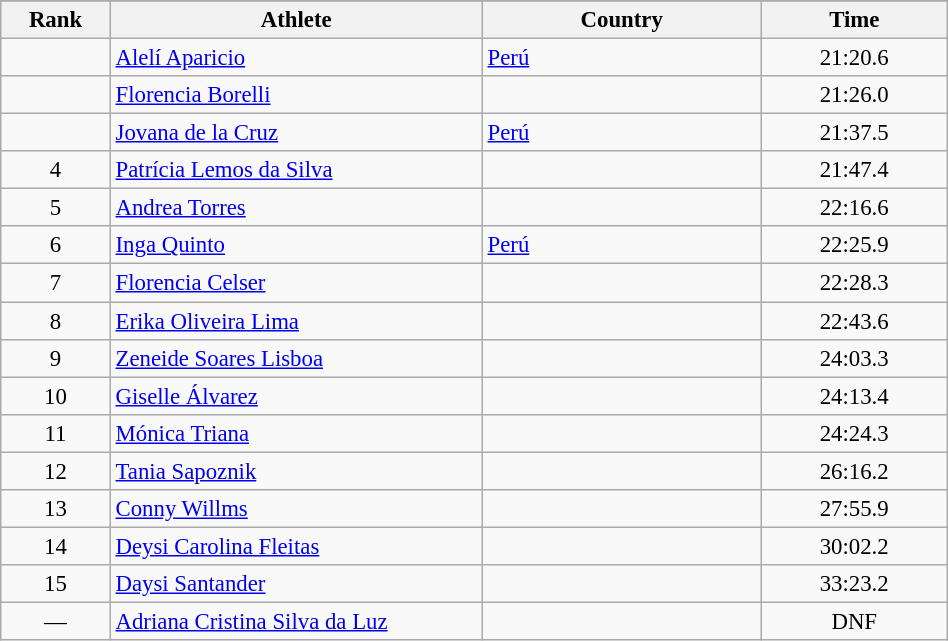<table class="wikitable sortable" style=" text-align:center; font-size:95%;" width="50%">
<tr>
</tr>
<tr>
<th width=5%>Rank</th>
<th width=20%>Athlete</th>
<th width=15%>Country</th>
<th width=10%>Time</th>
</tr>
<tr>
<td align=center></td>
<td align=left><a href='#'>Alelí Aparicio</a></td>
<td align=left> <a href='#'>Perú</a></td>
<td>21:20.6</td>
</tr>
<tr>
<td align=center></td>
<td align=left><a href='#'>Florencia Borelli</a></td>
<td align=left></td>
<td>21:26.0</td>
</tr>
<tr>
<td align=center></td>
<td align=left><a href='#'>Jovana de la Cruz</a></td>
<td align=left> <a href='#'>Perú</a></td>
<td>21:37.5</td>
</tr>
<tr>
<td align=center>4</td>
<td align=left><a href='#'>Patrícia Lemos da Silva</a></td>
<td align=left></td>
<td>21:47.4</td>
</tr>
<tr>
<td align=center>5</td>
<td align=left><a href='#'>Andrea Torres</a></td>
<td align=left></td>
<td>22:16.6</td>
</tr>
<tr>
<td align=center>6</td>
<td align=left><a href='#'>Inga Quinto</a></td>
<td align=left> <a href='#'>Perú</a></td>
<td>22:25.9</td>
</tr>
<tr>
<td align=center>7</td>
<td align=left><a href='#'>Florencia Celser</a></td>
<td align=left></td>
<td>22:28.3</td>
</tr>
<tr>
<td align=center>8</td>
<td align=left><a href='#'>Erika Oliveira Lima</a></td>
<td align=left></td>
<td>22:43.6</td>
</tr>
<tr>
<td align=center>9</td>
<td align=left><a href='#'>Zeneide Soares Lisboa</a></td>
<td align=left></td>
<td>24:03.3</td>
</tr>
<tr>
<td align=center>10</td>
<td align=left><a href='#'>Giselle Álvarez</a></td>
<td align=left></td>
<td>24:13.4</td>
</tr>
<tr>
<td align=center>11</td>
<td align=left><a href='#'>Mónica Triana</a></td>
<td align=left></td>
<td>24:24.3</td>
</tr>
<tr>
<td align=center>12</td>
<td align=left><a href='#'>Tania Sapoznik</a></td>
<td align=left></td>
<td>26:16.2</td>
</tr>
<tr>
<td align=center>13</td>
<td align=left><a href='#'>Conny Willms</a></td>
<td align=left></td>
<td>27:55.9</td>
</tr>
<tr>
<td align=center>14</td>
<td align=left><a href='#'>Deysi Carolina Fleitas</a></td>
<td align=left></td>
<td>30:02.2</td>
</tr>
<tr>
<td align=center>15</td>
<td align=left><a href='#'>Daysi Santander</a></td>
<td align=left></td>
<td>33:23.2</td>
</tr>
<tr>
<td align=center>—</td>
<td align=left><a href='#'>Adriana Cristina Silva da Luz</a></td>
<td align=left></td>
<td>DNF</td>
</tr>
</table>
